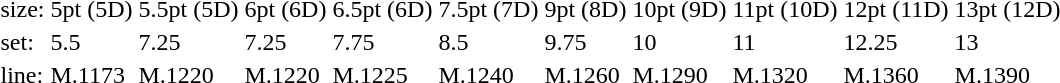<table style="margin-left:40px;">
<tr>
<td>size:</td>
<td>5pt (5D)</td>
<td>5.5pt (5D)</td>
<td>6pt (6D)</td>
<td>6.5pt (6D)</td>
<td>7.5pt (7D)</td>
<td>9pt (8D)</td>
<td>10pt (9D)</td>
<td>11pt (10D)</td>
<td>12pt (11D)</td>
<td>13pt (12D)</td>
</tr>
<tr>
<td>set:</td>
<td>5.5</td>
<td>7.25</td>
<td>7.25</td>
<td>7.75</td>
<td>8.5</td>
<td>9.75</td>
<td>10</td>
<td>11</td>
<td>12.25</td>
<td>13</td>
</tr>
<tr>
<td>line:</td>
<td>M.1173</td>
<td>M.1220</td>
<td>M.1220</td>
<td>M.1225</td>
<td>M.1240</td>
<td>M.1260</td>
<td>M.1290</td>
<td>M.1320</td>
<td>M.1360</td>
<td>M.1390</td>
</tr>
</table>
